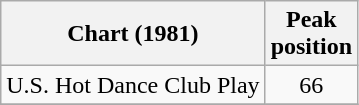<table class="wikitable">
<tr>
<th align="left">Chart (1981)</th>
<th align="left">Peak<br>position</th>
</tr>
<tr>
<td align="left">U.S. Hot Dance Club Play</td>
<td align="center">66</td>
</tr>
<tr>
</tr>
</table>
